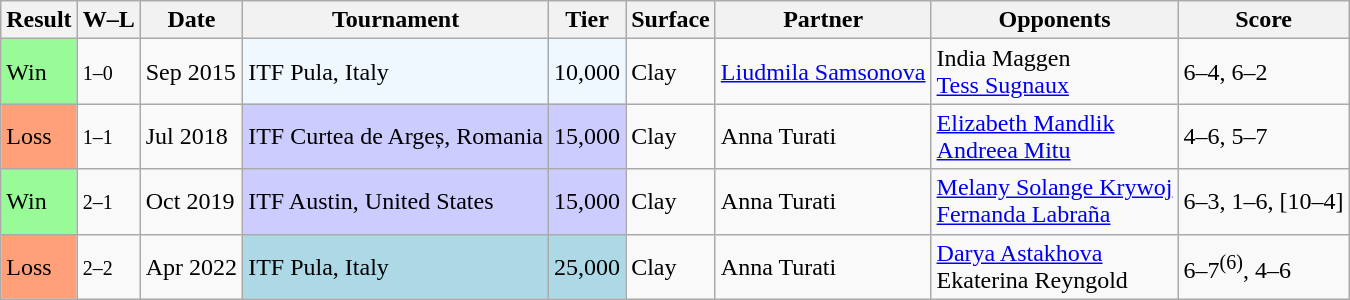<table class="sortable wikitable">
<tr>
<th>Result</th>
<th class="unsortable">W–L</th>
<th>Date</th>
<th>Tournament</th>
<th>Tier</th>
<th>Surface</th>
<th>Partner</th>
<th>Opponents</th>
<th class="unsortable">Score</th>
</tr>
<tr>
<td bgcolor=98FB98>Win</td>
<td><small>1–0</small></td>
<td>Sep 2015</td>
<td bgcolor=#f0f8ff>ITF Pula, Italy</td>
<td bgcolor=#f0f8ff>10,000</td>
<td>Clay</td>
<td> <a href='#'>Liudmila Samsonova</a></td>
<td> India Maggen <br>  <a href='#'>Tess Sugnaux</a></td>
<td>6–4, 6–2</td>
</tr>
<tr>
<td bgcolor=ffa07a>Loss</td>
<td><small>1–1</small></td>
<td>Jul 2018</td>
<td bgcolor=#ccf>ITF Curtea de Argeș, Romania</td>
<td bgcolor=#ccf>15,000</td>
<td>Clay</td>
<td> Anna Turati</td>
<td> <a href='#'>Elizabeth Mandlik</a> <br>  <a href='#'>Andreea Mitu</a></td>
<td>4–6, 5–7</td>
</tr>
<tr>
<td bgcolor=98FB98>Win</td>
<td><small>2–1</small></td>
<td>Oct 2019</td>
<td bgcolor=#ccf>ITF Austin, United States</td>
<td bgcolor=#ccf>15,000</td>
<td>Clay</td>
<td> Anna Turati</td>
<td> <a href='#'>Melany Solange Krywoj</a> <br>  <a href='#'>Fernanda Labraña</a></td>
<td>6–3, 1–6, [10–4]</td>
</tr>
<tr>
<td bgcolor=ffa07a>Loss</td>
<td><small>2–2</small></td>
<td>Apr 2022</td>
<td bgcolor=lightblue>ITF Pula, Italy</td>
<td bgcolor=lightblue>25,000</td>
<td>Clay</td>
<td> Anna Turati</td>
<td> <a href='#'>Darya Astakhova</a> <br>  Ekaterina Reyngold</td>
<td>6–7<sup>(6)</sup>, 4–6</td>
</tr>
</table>
